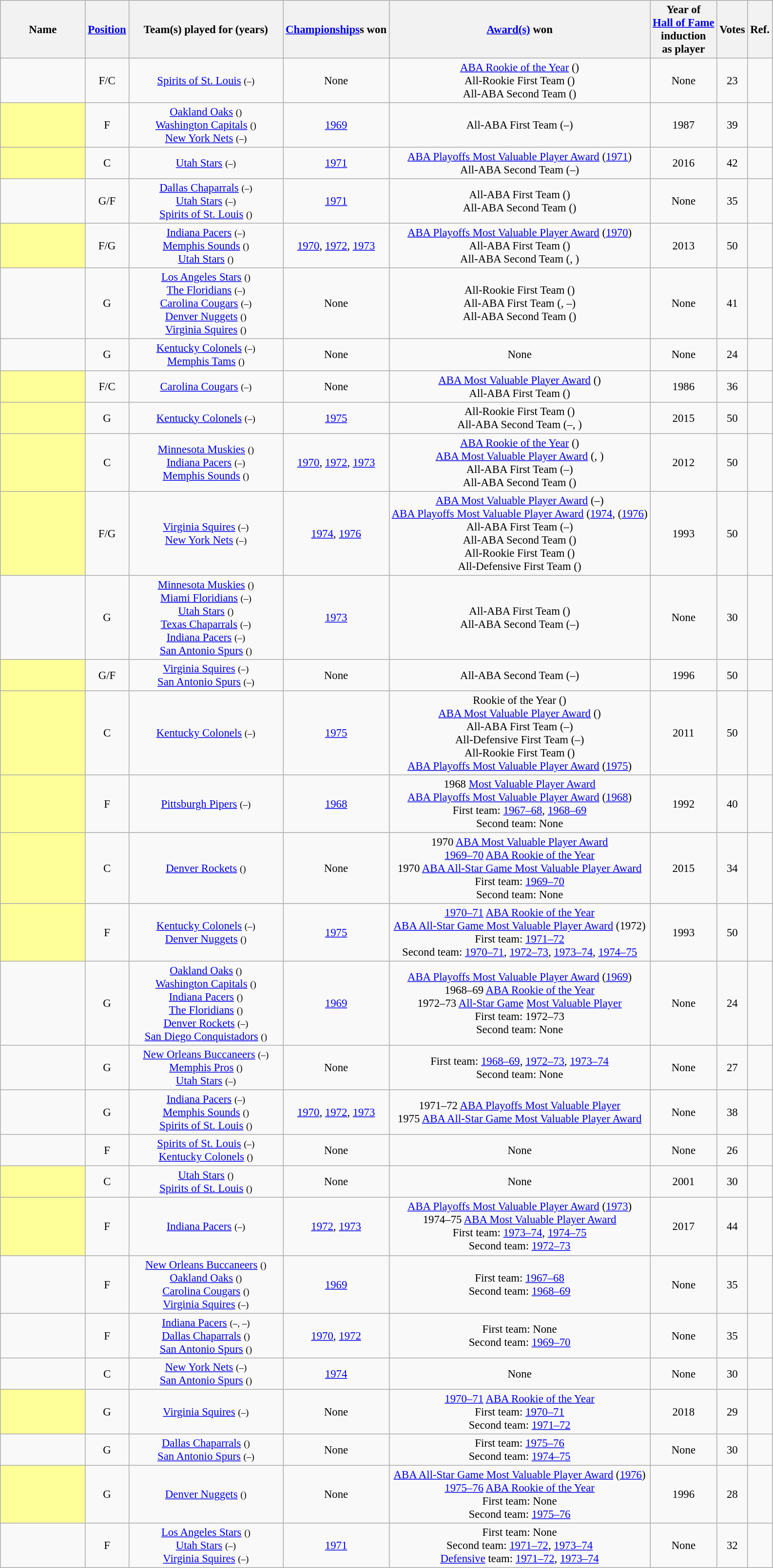<table class="wikitable sortable" style="font-size:95%; text-align:center">
<tr>
<th width="11%">Name</th>
<th><a href='#'>Position</a></th>
<th width="20%" class=unsortable>Team(s) played for (years)</th>
<th><a href='#'>Championships</a>s won</th>
<th><a href='#'>Award(s)</a> won</th>
<th>Year of <br> <a href='#'>Hall of Fame</a> <br> induction <br> as player</th>
<th>Votes</th>
<th class=unsortable>Ref.</th>
</tr>
<tr>
<td></td>
<td>F/C</td>
<td><a href='#'>Spirits of St. Louis</a> <small>(–)</small></td>
<td>None</td>
<td><a href='#'>ABA Rookie of the Year</a> ()<br> All-Rookie First Team ()<br> All-ABA Second Team ()</td>
<td>None</td>
<td>23</td>
<td align=center></td>
</tr>
<tr>
<td bgcolor="#FFFF99"></td>
<td>F</td>
<td><a href='#'>Oakland Oaks</a> <small>()</small><br><a href='#'>Washington Capitals</a> <small>()</small><br><a href='#'>New York Nets</a> <small>(–)</small></td>
<td><a href='#'>1969</a></td>
<td>All-ABA First Team (–)</td>
<td>1987</td>
<td>39</td>
<td align=center></td>
</tr>
<tr>
<td bgcolor="FFFF99"></td>
<td>C</td>
<td><a href='#'>Utah Stars</a> <small>(–)</small></td>
<td><a href='#'>1971</a></td>
<td><a href='#'>ABA Playoffs Most Valuable Player Award</a> (<a href='#'>1971</a>)<br> All-ABA Second Team (–)</td>
<td>2016</td>
<td>42</td>
<td align=center></td>
</tr>
<tr>
<td></td>
<td>G/F</td>
<td><a href='#'>Dallas Chaparrals</a> <small>(–)</small><br> <a href='#'>Utah Stars</a> <small>(–)</small><br> <a href='#'>Spirits of St. Louis</a> <small>()</small></td>
<td><a href='#'>1971</a></td>
<td>All-ABA First Team ()<br> All-ABA Second Team ()</td>
<td>None</td>
<td>35</td>
<td align=center></td>
</tr>
<tr>
<td bgcolor="#FFFF99"></td>
<td>F/G</td>
<td><a href='#'>Indiana Pacers</a> <small>(–)</small><br> <a href='#'>Memphis Sounds</a> <small>()</small><br> <a href='#'>Utah Stars</a> <small>()</small></td>
<td><a href='#'>1970</a>, <a href='#'>1972</a>, <a href='#'>1973</a></td>
<td><a href='#'>ABA Playoffs Most Valuable Player Award</a> (<a href='#'>1970</a>)<br> All-ABA First Team ()<br> All-ABA Second Team (, )</td>
<td>2013</td>
<td>50</td>
<td align=center></td>
</tr>
<tr>
<td></td>
<td>G</td>
<td><a href='#'>Los Angeles Stars</a> <small>()</small><br> <a href='#'>The Floridians</a> <small>(–)</small><br> <a href='#'>Carolina Cougars</a> <small>(–)</small><br> <a href='#'>Denver Nuggets</a> <small>()</small><br> <a href='#'>Virginia Squires</a> <small>()</small></td>
<td>None</td>
<td>All-Rookie First Team ()<br> All-ABA First Team (, –)<br> All-ABA Second Team ()</td>
<td>None</td>
<td>41</td>
<td align=center></td>
</tr>
<tr>
<td></td>
<td>G</td>
<td><a href='#'>Kentucky Colonels</a> <small>(–)</small><br> <a href='#'>Memphis Tams</a> <small>()</small></td>
<td>None</td>
<td>None</td>
<td>None</td>
<td>24</td>
<td align=center></td>
</tr>
<tr>
<td bgcolor="#FFFF99"></td>
<td>F/C</td>
<td><a href='#'>Carolina Cougars</a> <small>(–)</small></td>
<td>None</td>
<td><a href='#'>ABA Most Valuable Player Award</a> ()<br> All-ABA First Team ()</td>
<td>1986</td>
<td>36</td>
<td align=center></td>
</tr>
<tr>
<td bgcolor="#FFFF99"></td>
<td>G</td>
<td><a href='#'>Kentucky Colonels</a> <small>(–)</small></td>
<td><a href='#'>1975</a></td>
<td>All-Rookie First Team ()<br> All-ABA Second Team (–, )</td>
<td>2015</td>
<td>50</td>
<td align=center></td>
</tr>
<tr>
<td bgcolor="#FFFF99"></td>
<td>C</td>
<td><a href='#'>Minnesota Muskies</a> <small>()</small><br> <a href='#'>Indiana Pacers</a> <small>(–)</small><br> <a href='#'>Memphis Sounds</a> <small>()</small></td>
<td><a href='#'>1970</a>, <a href='#'>1972</a>, <a href='#'>1973</a></td>
<td><a href='#'>ABA Rookie of the Year</a> ()<br> <a href='#'>ABA Most Valuable Player Award</a> (, )<br> All-ABA First Team (–)<br> All-ABA Second Team ()</td>
<td>2012</td>
<td>50</td>
<td align=center></td>
</tr>
<tr>
<td bgcolor="#FFFF99"></td>
<td>F/G</td>
<td><a href='#'>Virginia Squires</a> <small>(–)</small><br> <a href='#'>New York Nets</a> <small>(–)</small></td>
<td><a href='#'>1974</a>, <a href='#'>1976</a></td>
<td><a href='#'>ABA Most Valuable Player Award</a> (–)<br> <a href='#'>ABA Playoffs Most Valuable Player Award</a> (<a href='#'>1974</a>, (<a href='#'>1976</a>)<br> All-ABA First Team (–)<br> All-ABA Second Team ()<br>All-Rookie First Team ()<br>All-Defensive First Team ()</td>
<td>1993</td>
<td>50</td>
<td align=center></td>
</tr>
<tr>
<td></td>
<td>G</td>
<td><a href='#'>Minnesota Muskies</a> <small>()</small><br> <a href='#'>Miami Floridians</a> <small>(–)</small><br> <a href='#'>Utah Stars</a> <small>()</small><br> <a href='#'>Texas Chaparrals</a> <small>(–)</small><br> <a href='#'>Indiana Pacers</a> <small>(–)</small><br> <a href='#'>San Antonio Spurs</a> <small>()</small></td>
<td><a href='#'>1973</a></td>
<td>All-ABA First Team ()<br> All-ABA Second Team (–)</td>
<td>None</td>
<td>30</td>
<td align=center></td>
</tr>
<tr>
<td bgcolor="#FFFF99"></td>
<td>G/F</td>
<td><a href='#'>Virginia Squires</a> <small>(–)</small><br> <a href='#'>San Antonio Spurs</a> <small>(–)</small></td>
<td>None</td>
<td>All-ABA Second Team (–)</td>
<td>1996</td>
<td>50</td>
<td align=center></td>
</tr>
<tr>
<td bgcolor="#FFFF99"></td>
<td>C</td>
<td><a href='#'>Kentucky Colonels</a> <small>(–)</small></td>
<td><a href='#'>1975</a></td>
<td>Rookie of the Year ()<br> <a href='#'>ABA Most Valuable Player Award</a> ()<br> All-ABA First Team (–)<br> All-Defensive First Team (–)<br> All-Rookie First Team ()<br> <a href='#'>ABA Playoffs Most Valuable Player Award</a> (<a href='#'>1975</a>)</td>
<td>2011</td>
<td>50</td>
<td align=center></td>
</tr>
<tr>
<td bgcolor="#FFFF99"></td>
<td>F</td>
<td><a href='#'>Pittsburgh Pipers</a> <small>(–)</small></td>
<td><a href='#'>1968</a></td>
<td>1968 <a href='#'>Most Valuable Player Award</a> <br><a href='#'>ABA Playoffs Most Valuable Player Award</a> (<a href='#'>1968</a>) <br> First team: <a href='#'>1967–68</a>, <a href='#'>1968–69</a> <br> Second team: None</td>
<td>1992</td>
<td>40</td>
<td align=center></td>
</tr>
<tr>
<td bgcolor="#FFFF99"></td>
<td>C</td>
<td><a href='#'>Denver Rockets</a> <small>()</small></td>
<td>None</td>
<td>1970 <a href='#'>ABA Most Valuable Player Award</a> <br> <a href='#'>1969–70</a> <a href='#'>ABA Rookie of the Year</a> <br> 1970 <a href='#'>ABA All-Star Game Most Valuable Player Award</a> <br> First team: <a href='#'>1969–70</a> <br> Second team: None</td>
<td>2015</td>
<td>34</td>
<td align=center></td>
</tr>
<tr>
<td bgcolor="#FFFF99"></td>
<td>F</td>
<td><a href='#'>Kentucky Colonels</a> <small>(–)</small><br> <a href='#'>Denver Nuggets</a> <small>()</small></td>
<td><a href='#'>1975</a></td>
<td><a href='#'>1970–71</a> <a href='#'>ABA Rookie of the Year</a><br> <a href='#'>ABA All-Star Game Most Valuable Player Award</a> (1972) <br> First team: <a href='#'>1971–72</a> <br> Second team: <a href='#'>1970–71</a>, <a href='#'>1972–73</a>, <a href='#'>1973–74</a>, <a href='#'>1974–75</a></td>
<td>1993</td>
<td>50</td>
<td align=center></td>
</tr>
<tr>
<td></td>
<td>G</td>
<td><a href='#'>Oakland Oaks</a> <small>()</small><br> <a href='#'>Washington Capitals</a> <small>()</small><br> <a href='#'>Indiana Pacers</a> <small>()</small><br> <a href='#'>The Floridians</a> <small>()</small><br> <a href='#'>Denver Rockets</a> <small>(–)</small><br> <a href='#'>San Diego Conquistadors</a> <small>()</small></td>
<td><a href='#'>1969</a></td>
<td><a href='#'>ABA Playoffs Most Valuable Player Award</a> (<a href='#'>1969</a>) <br> 1968–69 <a href='#'>ABA Rookie of the Year</a> <br> 1972–73 <a href='#'>All-Star Game</a> <a href='#'>Most Valuable Player</a> <br> First team: 1972–73 <br> Second team: None</td>
<td>None</td>
<td>24</td>
<td align=center></td>
</tr>
<tr>
<td></td>
<td>G</td>
<td><a href='#'>New Orleans Buccaneers</a> <small>(–)</small><br> <a href='#'>Memphis Pros</a> <small>()</small><br> <a href='#'>Utah Stars</a> <small>(–)</small></td>
<td>None</td>
<td>First team: <a href='#'>1968–69</a>, <a href='#'>1972–73</a>, <a href='#'>1973–74</a> <br> Second team: None</td>
<td>None</td>
<td>27</td>
<td align=center></td>
</tr>
<tr>
<td></td>
<td>G</td>
<td><a href='#'>Indiana Pacers</a> <small>(–)</small><br> <a href='#'>Memphis Sounds</a> <small>()</small><br> <a href='#'>Spirits of St. Louis</a> <small>()</small></td>
<td><a href='#'>1970</a>, <a href='#'>1972</a>, <a href='#'>1973</a></td>
<td>1971–72 <a href='#'>ABA Playoffs Most Valuable Player</a> <br> 1975 <a href='#'>ABA All-Star Game Most Valuable Player Award</a></td>
<td>None</td>
<td>38</td>
<td align=center></td>
</tr>
<tr>
<td></td>
<td>F</td>
<td><a href='#'>Spirits of St. Louis</a> <small>(–)</small><br> <a href='#'>Kentucky Colonels</a> <small>()</small></td>
<td>None</td>
<td>None</td>
<td>None</td>
<td>26</td>
<td align=center></td>
</tr>
<tr>
<td bgcolor="#FFFF99"></td>
<td>C</td>
<td><a href='#'>Utah Stars</a> <small>()</small><br> <a href='#'>Spirits of St. Louis</a> <small>()</small></td>
<td>None</td>
<td>None</td>
<td>2001</td>
<td>30</td>
<td align=center></td>
</tr>
<tr>
<td bgcolor="#FFFF99"></td>
<td>F</td>
<td><a href='#'>Indiana Pacers</a> <small>(–)</small></td>
<td><a href='#'>1972</a>, <a href='#'>1973</a></td>
<td><a href='#'>ABA Playoffs Most Valuable Player Award</a> (<a href='#'>1973</a>) <br> 1974–75 <a href='#'>ABA Most Valuable Player Award</a> <br> First team: <a href='#'>1973–74</a>, <a href='#'>1974–75</a> <br> Second team: <a href='#'>1972–73</a></td>
<td>2017</td>
<td>44</td>
<td align=center></td>
</tr>
<tr>
<td></td>
<td>F</td>
<td><a href='#'>New Orleans Buccaneers</a> <small>()</small><br> <a href='#'>Oakland Oaks</a> <small>()</small><br> <a href='#'>Carolina Cougars</a> <small>()</small><br> <a href='#'>Virginia Squires</a> <small>(–)</small></td>
<td><a href='#'>1969</a></td>
<td>First team: <a href='#'>1967–68</a> <br> Second team: <a href='#'>1968–69</a></td>
<td>None</td>
<td>35</td>
<td align=center></td>
</tr>
<tr>
<td></td>
<td>F</td>
<td><a href='#'>Indiana Pacers</a> <small>(–, –)</small><br> <a href='#'>Dallas Chaparrals</a> <small>()</small><br> <a href='#'>San Antonio Spurs</a> <small>()</small></td>
<td><a href='#'>1970</a>, <a href='#'>1972</a></td>
<td>First team: None <br> Second team: <a href='#'>1969–70</a></td>
<td>None</td>
<td>35</td>
<td align=center></td>
</tr>
<tr>
<td></td>
<td>C</td>
<td><a href='#'>New York Nets</a> <small>(–)</small><br> <a href='#'>San Antonio Spurs</a> <small>()</small></td>
<td><a href='#'>1974</a></td>
<td>None</td>
<td>None</td>
<td>30</td>
<td align=center></td>
</tr>
<tr>
<td bgcolor="#FFFF99"></td>
<td>G</td>
<td><a href='#'>Virginia Squires</a> <small>(–)</small></td>
<td>None</td>
<td><a href='#'>1970–71</a> <a href='#'>ABA Rookie of the Year</a> <br> First team: <a href='#'>1970–71</a> <br> Second team: <a href='#'>1971–72</a></td>
<td>2018</td>
<td>29</td>
<td align=center></td>
</tr>
<tr>
<td></td>
<td>G</td>
<td><a href='#'>Dallas Chaparrals</a> <small>()</small><br> <a href='#'>San Antonio Spurs</a> <small>(–)</small></td>
<td>None</td>
<td>First team: <a href='#'>1975–76</a> <br> Second team: <a href='#'>1974–75</a></td>
<td>None</td>
<td>30</td>
<td align=center></td>
</tr>
<tr>
<td bgcolor="#FFFF99"></td>
<td>G</td>
<td><a href='#'>Denver Nuggets</a> <small>()</small></td>
<td>None</td>
<td><a href='#'>ABA All-Star Game Most Valuable Player Award</a> (<a href='#'>1976</a>) <br> <a href='#'>1975–76</a> <a href='#'>ABA Rookie of the Year</a> <br> First team: None <br> Second team: <a href='#'>1975–76</a></td>
<td>1996</td>
<td>28</td>
<td align=center></td>
</tr>
<tr>
<td></td>
<td>F</td>
<td><a href='#'>Los Angeles Stars</a> <small>()</small><br> <a href='#'>Utah Stars</a> <small>(–)</small><br> <a href='#'>Virginia Squires</a> <small>(–)</small></td>
<td><a href='#'>1971</a></td>
<td>First team: None <br> Second team: <a href='#'>1971–72</a>, <a href='#'>1973–74</a> <br> <a href='#'>Defensive</a> team: <a href='#'>1971–72</a>, <a href='#'>1973–74</a></td>
<td>None</td>
<td>32</td>
<td align=center></td>
</tr>
</table>
